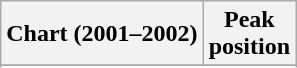<table class="wikitable sortable">
<tr>
<th align="left">Chart (2001–2002)</th>
<th align="center">Peak<br>position</th>
</tr>
<tr>
</tr>
<tr>
</tr>
<tr>
</tr>
</table>
